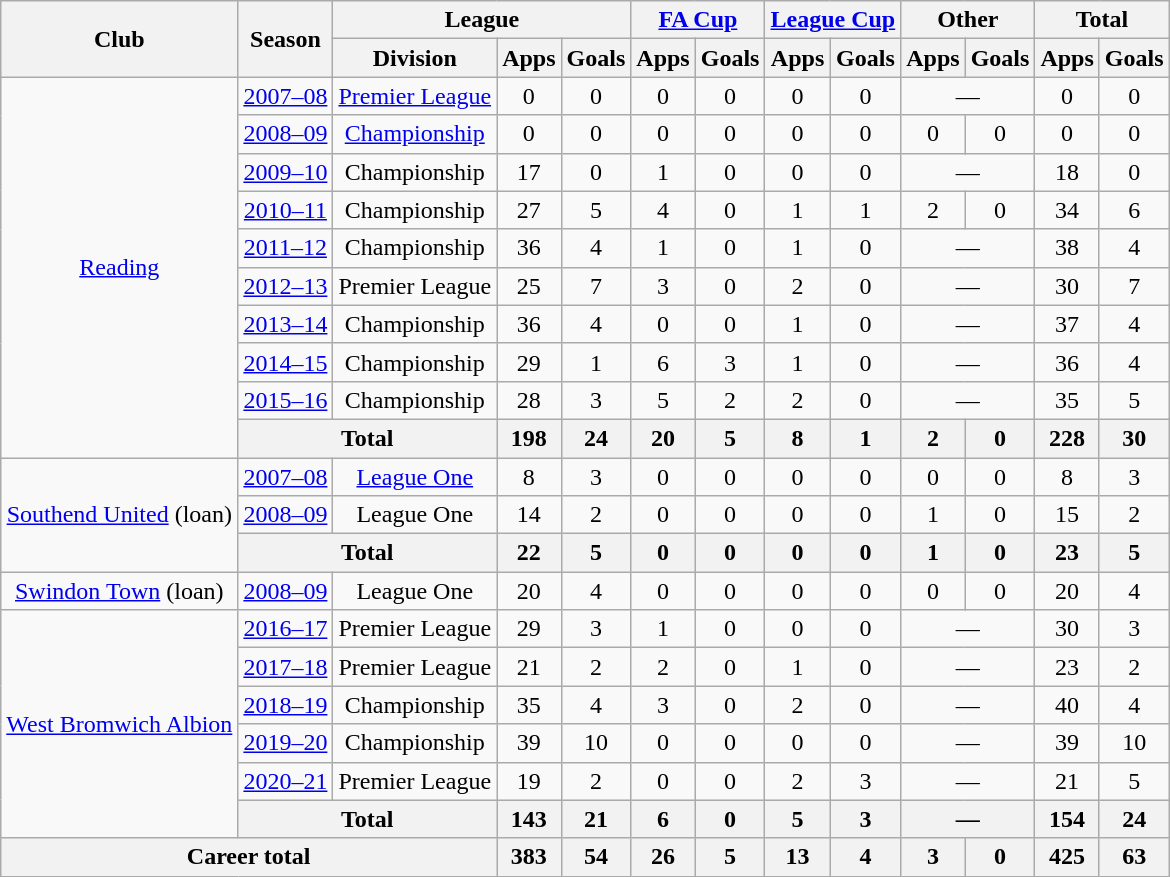<table class="wikitable" style="text-align:center">
<tr>
<th rowspan="2">Club</th>
<th rowspan="2">Season</th>
<th colspan="3">League</th>
<th colspan="2"><a href='#'>FA Cup</a></th>
<th colspan="2"><a href='#'>League Cup</a></th>
<th colspan="2">Other</th>
<th colspan="2">Total</th>
</tr>
<tr>
<th>Division</th>
<th>Apps</th>
<th>Goals</th>
<th>Apps</th>
<th>Goals</th>
<th>Apps</th>
<th>Goals</th>
<th>Apps</th>
<th>Goals</th>
<th>Apps</th>
<th>Goals</th>
</tr>
<tr>
<td rowspan="10"><a href='#'>Reading</a></td>
<td><a href='#'>2007–08</a></td>
<td><a href='#'>Premier League</a></td>
<td>0</td>
<td>0</td>
<td>0</td>
<td>0</td>
<td>0</td>
<td>0</td>
<td colspan="2">—</td>
<td>0</td>
<td>0</td>
</tr>
<tr>
<td><a href='#'>2008–09</a></td>
<td><a href='#'>Championship</a></td>
<td>0</td>
<td>0</td>
<td>0</td>
<td>0</td>
<td>0</td>
<td>0</td>
<td>0</td>
<td>0</td>
<td>0</td>
<td>0</td>
</tr>
<tr>
<td><a href='#'>2009–10</a></td>
<td>Championship</td>
<td>17</td>
<td>0</td>
<td>1</td>
<td>0</td>
<td>0</td>
<td>0</td>
<td colspan="2">—</td>
<td>18</td>
<td>0</td>
</tr>
<tr>
<td><a href='#'>2010–11</a></td>
<td>Championship</td>
<td>27</td>
<td>5</td>
<td>4</td>
<td>0</td>
<td>1</td>
<td>1</td>
<td>2</td>
<td>0</td>
<td>34</td>
<td>6</td>
</tr>
<tr>
<td><a href='#'>2011–12</a></td>
<td>Championship</td>
<td>36</td>
<td>4</td>
<td>1</td>
<td>0</td>
<td>1</td>
<td>0</td>
<td colspan="2">—</td>
<td>38</td>
<td>4</td>
</tr>
<tr>
<td><a href='#'>2012–13</a></td>
<td>Premier League</td>
<td>25</td>
<td>7</td>
<td>3</td>
<td>0</td>
<td>2</td>
<td>0</td>
<td colspan="2">—</td>
<td>30</td>
<td>7</td>
</tr>
<tr>
<td><a href='#'>2013–14</a></td>
<td>Championship</td>
<td>36</td>
<td>4</td>
<td>0</td>
<td>0</td>
<td>1</td>
<td>0</td>
<td colspan="2">—</td>
<td>37</td>
<td>4</td>
</tr>
<tr>
<td><a href='#'>2014–15</a></td>
<td>Championship</td>
<td>29</td>
<td>1</td>
<td>6</td>
<td>3</td>
<td>1</td>
<td>0</td>
<td colspan="2">—</td>
<td>36</td>
<td>4</td>
</tr>
<tr>
<td><a href='#'>2015–16</a></td>
<td>Championship</td>
<td>28</td>
<td>3</td>
<td>5</td>
<td>2</td>
<td>2</td>
<td>0</td>
<td colspan="2">—</td>
<td>35</td>
<td>5</td>
</tr>
<tr>
<th colspan="2">Total</th>
<th>198</th>
<th>24</th>
<th>20</th>
<th>5</th>
<th>8</th>
<th>1</th>
<th>2</th>
<th>0</th>
<th>228</th>
<th>30</th>
</tr>
<tr>
<td rowspan="3"><a href='#'>Southend United</a> (loan)</td>
<td><a href='#'>2007–08</a></td>
<td><a href='#'>League One</a></td>
<td>8</td>
<td>3</td>
<td>0</td>
<td>0</td>
<td>0</td>
<td>0</td>
<td>0</td>
<td>0</td>
<td>8</td>
<td>3</td>
</tr>
<tr>
<td><a href='#'>2008–09</a></td>
<td>League One</td>
<td>14</td>
<td>2</td>
<td>0</td>
<td>0</td>
<td>0</td>
<td>0</td>
<td>1</td>
<td>0</td>
<td>15</td>
<td>2</td>
</tr>
<tr>
<th colspan="2">Total</th>
<th>22</th>
<th>5</th>
<th>0</th>
<th>0</th>
<th>0</th>
<th>0</th>
<th>1</th>
<th>0</th>
<th>23</th>
<th>5</th>
</tr>
<tr>
<td><a href='#'>Swindon Town</a> (loan)</td>
<td><a href='#'>2008–09</a></td>
<td>League One</td>
<td>20</td>
<td>4</td>
<td>0</td>
<td>0</td>
<td>0</td>
<td>0</td>
<td>0</td>
<td>0</td>
<td>20</td>
<td>4</td>
</tr>
<tr>
<td rowspan="6"><a href='#'>West Bromwich Albion</a></td>
<td><a href='#'>2016–17</a></td>
<td>Premier League</td>
<td>29</td>
<td>3</td>
<td>1</td>
<td>0</td>
<td>0</td>
<td>0</td>
<td colspan="2">—</td>
<td>30</td>
<td>3</td>
</tr>
<tr>
<td><a href='#'>2017–18</a></td>
<td>Premier League</td>
<td>21</td>
<td>2</td>
<td>2</td>
<td>0</td>
<td>1</td>
<td>0</td>
<td colspan="2">—</td>
<td>23</td>
<td>2</td>
</tr>
<tr>
<td><a href='#'>2018–19</a></td>
<td>Championship</td>
<td>35</td>
<td>4</td>
<td>3</td>
<td>0</td>
<td>2</td>
<td>0</td>
<td colspan="2">—</td>
<td>40</td>
<td>4</td>
</tr>
<tr>
<td><a href='#'>2019–20</a></td>
<td>Championship</td>
<td>39</td>
<td>10</td>
<td>0</td>
<td>0</td>
<td>0</td>
<td>0</td>
<td colspan="2">—</td>
<td>39</td>
<td>10</td>
</tr>
<tr>
<td><a href='#'>2020–21</a></td>
<td>Premier League</td>
<td>19</td>
<td>2</td>
<td>0</td>
<td>0</td>
<td>2</td>
<td>3</td>
<td colspan="2">—</td>
<td>21</td>
<td>5</td>
</tr>
<tr>
<th colspan="2">Total</th>
<th>143</th>
<th>21</th>
<th>6</th>
<th>0</th>
<th>5</th>
<th>3</th>
<th colspan="2">—</th>
<th>154</th>
<th>24</th>
</tr>
<tr>
<th colspan="3">Career total</th>
<th>383</th>
<th>54</th>
<th>26</th>
<th>5</th>
<th>13</th>
<th>4</th>
<th>3</th>
<th>0</th>
<th>425</th>
<th>63</th>
</tr>
</table>
